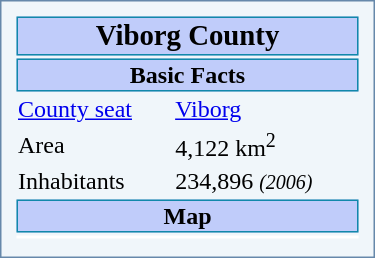<table colspan="4" width=250 style="border: 1px solid #6688AA; background-color:#f0f6fa; margin:0.5em; padding:0.5em; float:right" valign="top" |>
<tr>
<td style="border: 1px solid #1188AA; background-color:#c0ccfa" align="center" colspan="2"><big><strong>Viborg County</strong></big><br></td>
</tr>
<tr>
<td style="border: 1px solid #1188AA; background-color:#c0ccfa" align="center" colspan="2"><strong>Basic Facts</strong></td>
</tr>
<tr>
<td><a href='#'>County seat</a></td>
<td><a href='#'>Viborg</a></td>
</tr>
<tr>
<td>Area</td>
<td>4,122 km<sup>2</sup></td>
</tr>
<tr>
<td>Inhabitants</td>
<td>234,896 <small><em>(2006)</em></small></td>
</tr>
<tr>
<td style="border: 1px solid #1188AA; background-color:#c0ccfa" align="center" colspan="2"><strong>Map</strong></td>
</tr>
<tr>
<td bgcolor=#FFFFFF align="center" colspan="2"></td>
</tr>
<tr>
</tr>
</table>
